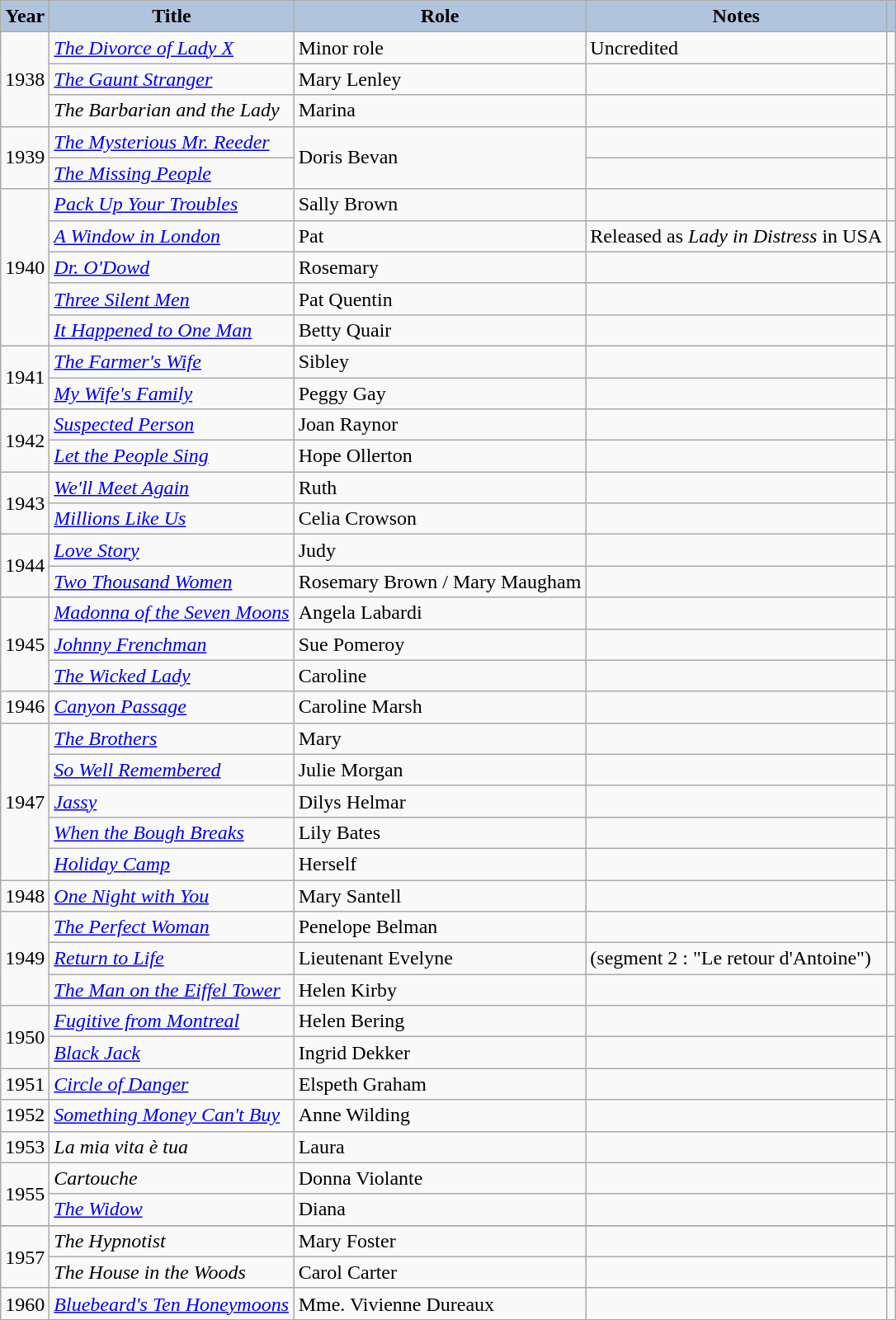<table class="wikitable">
<tr style="text-align:center;">
<th style="background:#B0C4DE;">Year</th>
<th style="background:#B0C4DE;">Title</th>
<th style="background:#B0C4DE;">Role</th>
<th style="background:#B0C4DE;">Notes</th>
<th style="background:#B0C4DE;"></th>
</tr>
<tr>
<td rowspan="3">1938</td>
<td><em><a href='#'>The Divorce of Lady X</a></em></td>
<td>Minor role</td>
<td>Uncredited</td>
<td></td>
</tr>
<tr>
<td><em><a href='#'>The Gaunt Stranger</a></em></td>
<td>Mary Lenley</td>
<td></td>
<td></td>
</tr>
<tr>
<td><em>The Barbarian and the Lady</em></td>
<td>Marina</td>
<td></td>
<td></td>
</tr>
<tr>
<td rowspan="2">1939</td>
<td><em><a href='#'>The Mysterious Mr. Reeder</a></em></td>
<td rowspan="2">Doris Bevan</td>
<td></td>
<td></td>
</tr>
<tr>
<td><em><a href='#'>The Missing People</a></em></td>
<td></td>
<td></td>
</tr>
<tr>
<td rowspan="5">1940</td>
<td><em><a href='#'>Pack Up Your Troubles</a></em></td>
<td>Sally Brown</td>
<td></td>
<td></td>
</tr>
<tr>
<td><em><a href='#'>A Window in London</a></em></td>
<td>Pat</td>
<td>Released as <em>Lady in Distress</em> in USA</td>
<td></td>
</tr>
<tr>
<td><em><a href='#'>Dr. O'Dowd</a></em></td>
<td>Rosemary</td>
<td></td>
<td></td>
</tr>
<tr>
<td><em><a href='#'>Three Silent Men</a></em></td>
<td>Pat Quentin</td>
<td></td>
<td></td>
</tr>
<tr>
<td><em><a href='#'>It Happened to One Man</a></em></td>
<td>Betty Quair</td>
<td></td>
<td></td>
</tr>
<tr>
<td rowspan="2">1941</td>
<td><em><a href='#'>The Farmer's Wife</a></em></td>
<td>Sibley</td>
<td></td>
<td></td>
</tr>
<tr>
<td><em><a href='#'>My Wife's Family</a></em></td>
<td>Peggy Gay</td>
<td></td>
<td></td>
</tr>
<tr>
<td rowspan="2">1942</td>
<td><em><a href='#'>Suspected Person</a></em></td>
<td>Joan Raynor</td>
<td></td>
<td></td>
</tr>
<tr>
<td><em><a href='#'>Let the People Sing</a></em></td>
<td>Hope Ollerton</td>
<td></td>
<td></td>
</tr>
<tr>
<td rowspan="2">1943</td>
<td><em><a href='#'>We'll Meet Again</a></em></td>
<td>Ruth</td>
<td></td>
<td></td>
</tr>
<tr>
<td><em><a href='#'>Millions Like Us</a></em></td>
<td>Celia Crowson</td>
<td></td>
<td></td>
</tr>
<tr>
<td rowspan="2">1944</td>
<td><em><a href='#'>Love Story</a></em></td>
<td>Judy</td>
<td></td>
<td></td>
</tr>
<tr>
<td><em><a href='#'>Two Thousand Women</a></em></td>
<td>Rosemary Brown / Mary Maugham</td>
<td></td>
<td></td>
</tr>
<tr>
<td rowspan="3">1945</td>
<td><em><a href='#'>Madonna of the Seven Moons</a></em></td>
<td>Angela Labardi</td>
<td></td>
<td></td>
</tr>
<tr>
<td><em><a href='#'>Johnny Frenchman</a></em></td>
<td>Sue Pomeroy</td>
<td></td>
<td></td>
</tr>
<tr>
<td><em><a href='#'>The Wicked Lady</a></em></td>
<td>Caroline</td>
<td></td>
<td></td>
</tr>
<tr>
<td>1946</td>
<td><em><a href='#'>Canyon Passage</a></em></td>
<td>Caroline Marsh</td>
<td></td>
<td></td>
</tr>
<tr>
<td rowspan="5">1947</td>
<td><em><a href='#'>The Brothers</a></em></td>
<td>Mary</td>
<td></td>
<td></td>
</tr>
<tr>
<td><em><a href='#'>So Well Remembered</a></em></td>
<td>Julie Morgan</td>
<td></td>
<td></td>
</tr>
<tr>
<td><em><a href='#'>Jassy</a></em></td>
<td>Dilys Helmar</td>
<td></td>
<td></td>
</tr>
<tr>
<td><em><a href='#'>When the Bough Breaks</a></em></td>
<td>Lily Bates</td>
<td></td>
<td></td>
</tr>
<tr>
<td><em><a href='#'>Holiday Camp</a></em></td>
<td>Herself</td>
<td></td>
<td></td>
</tr>
<tr>
<td>1948</td>
<td><em><a href='#'>One Night with You</a></em></td>
<td>Mary Santell</td>
<td></td>
<td></td>
</tr>
<tr>
<td rowspan="3">1949</td>
<td><em><a href='#'>The Perfect Woman</a></em></td>
<td>Penelope Belman</td>
<td></td>
<td></td>
</tr>
<tr>
<td><em><a href='#'>Return to Life</a></em></td>
<td>Lieutenant Evelyne</td>
<td>(segment 2 : "Le retour d'Antoine")</td>
<td></td>
</tr>
<tr>
<td><em><a href='#'>The Man on the Eiffel Tower</a></em></td>
<td>Helen Kirby</td>
<td></td>
<td></td>
</tr>
<tr>
<td rowspan="2">1950</td>
<td><em><a href='#'>Fugitive from Montreal</a></em></td>
<td>Helen Bering</td>
<td></td>
<td></td>
</tr>
<tr>
<td><em><a href='#'>Black Jack</a></em></td>
<td>Ingrid Dekker</td>
<td></td>
<td></td>
</tr>
<tr>
<td>1951</td>
<td><em><a href='#'>Circle of Danger</a></em></td>
<td>Elspeth Graham</td>
<td></td>
<td></td>
</tr>
<tr>
<td>1952</td>
<td><em><a href='#'>Something Money Can't Buy</a></em></td>
<td>Anne Wilding</td>
<td></td>
<td></td>
</tr>
<tr>
<td>1953</td>
<td><em>La mia vita è tua</em></td>
<td>Laura</td>
<td></td>
<td></td>
</tr>
<tr>
<td rowspan="2">1955</td>
<td><em>Cartouche</em></td>
<td>Donna Violante</td>
<td></td>
<td></td>
</tr>
<tr>
<td><em><a href='#'>The Widow</a></em></td>
<td>Diana</td>
<td></td>
<td></td>
</tr>
<tr>
</tr>
<tr>
<td rowspan="2">1957</td>
<td><em>The Hypnotist</em></td>
<td>Mary Foster</td>
<td></td>
<td></td>
</tr>
<tr>
<td><em>The House in the Woods</em></td>
<td>Carol Carter</td>
<td></td>
<td></td>
</tr>
<tr>
<td>1960</td>
<td><em><a href='#'>Bluebeard's Ten Honeymoons</a></em></td>
<td>Mme. Vivienne Dureaux</td>
<td></td>
<td></td>
</tr>
<tr>
</tr>
</table>
